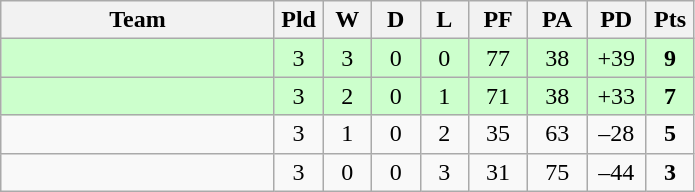<table class="wikitable" style="text-align:center;">
<tr>
<th width=175>Team</th>
<th width=25 abbr="Played">Pld</th>
<th width=25 abbr="Won">W</th>
<th width=25 abbr="Drawn">D</th>
<th width=25 abbr="Lost">L</th>
<th width=32 abbr="Points for">PF</th>
<th width=32 abbr="Points against">PA</th>
<th width=32 abbr="Points difference">PD</th>
<th width=25 abbr="Points">Pts</th>
</tr>
<tr bgcolor=ccffcc>
<td align=left></td>
<td>3</td>
<td>3</td>
<td>0</td>
<td>0</td>
<td>77</td>
<td>38</td>
<td>+39</td>
<td><strong>9</strong></td>
</tr>
<tr bgcolor=ccffcc>
<td align=left></td>
<td>3</td>
<td>2</td>
<td>0</td>
<td>1</td>
<td>71</td>
<td>38</td>
<td>+33</td>
<td><strong>7</strong></td>
</tr>
<tr>
<td align=left></td>
<td>3</td>
<td>1</td>
<td>0</td>
<td>2</td>
<td>35</td>
<td>63</td>
<td>–28</td>
<td><strong>5</strong></td>
</tr>
<tr>
<td align=left></td>
<td>3</td>
<td>0</td>
<td>0</td>
<td>3</td>
<td>31</td>
<td>75</td>
<td>–44</td>
<td><strong>3</strong></td>
</tr>
</table>
